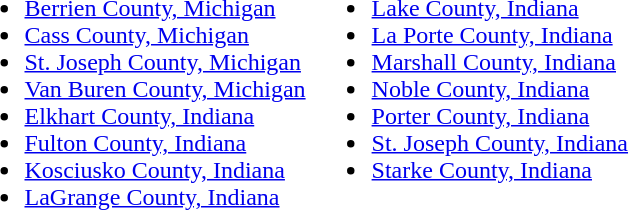<table>
<tr valign="top">
<td><br><ul><li><a href='#'>Berrien County, Michigan</a></li><li><a href='#'>Cass County, Michigan</a></li><li><a href='#'>St. Joseph County, Michigan</a></li><li><a href='#'>Van Buren County, Michigan</a></li><li><a href='#'>Elkhart County, Indiana</a></li><li><a href='#'>Fulton County, Indiana</a></li><li><a href='#'>Kosciusko County, Indiana</a></li><li><a href='#'>LaGrange County, Indiana</a></li></ul></td>
<td><br><ul><li><a href='#'>Lake County, Indiana</a></li><li><a href='#'>La Porte County, Indiana</a></li><li><a href='#'>Marshall County, Indiana</a></li><li><a href='#'>Noble County, Indiana</a></li><li><a href='#'>Porter County, Indiana</a></li><li><a href='#'>St. Joseph County, Indiana</a></li><li><a href='#'>Starke County, Indiana</a></li></ul></td>
</tr>
</table>
